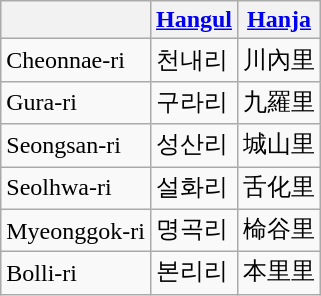<table class="wikitable">
<tr>
<th></th>
<th><a href='#'>Hangul</a></th>
<th><a href='#'>Hanja</a></th>
</tr>
<tr>
<td>Cheonnae-ri</td>
<td>천내리</td>
<td>川內里</td>
</tr>
<tr>
<td>Gura-ri</td>
<td>구라리</td>
<td>九羅里</td>
</tr>
<tr>
<td>Seongsan-ri</td>
<td>성산리</td>
<td>城山里</td>
</tr>
<tr>
<td>Seolhwa-ri</td>
<td>설화리</td>
<td>舌化里</td>
</tr>
<tr>
<td>Myeonggok-ri</td>
<td>명곡리</td>
<td>椧谷里</td>
</tr>
<tr>
<td>Bolli-ri</td>
<td>본리리</td>
<td>本里里</td>
</tr>
</table>
